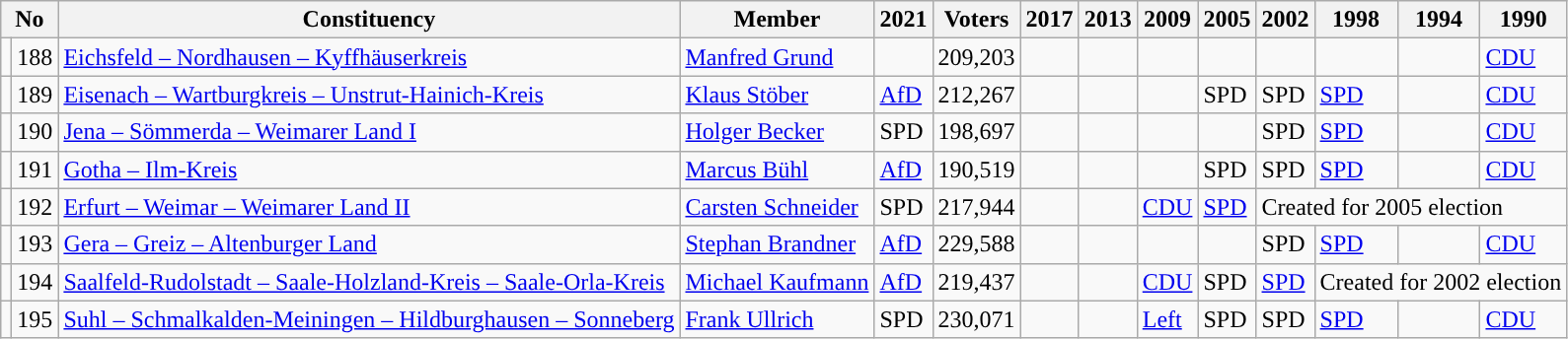<table class="wikitable sortable">
<tr>
<th colspan=2>No</th>
<th>Constituency</th>
<th>Member</th>
<th>2021</th>
<th>Voters</th>
<th>2017</th>
<th>2013</th>
<th>2009</th>
<th>2005</th>
<th>2002</th>
<th>1998</th>
<th>1994</th>
<th>1990</th>
</tr>
<tr>
<td style="background-color: "></td>
<td>188</td>
<td><a href='#'>Eichsfeld – Nordhausen – Kyffhäuserkreis</a></td>
<td><a href='#'>Manfred Grund</a></td>
<td></td>
<td>209,203</td>
<td></td>
<td></td>
<td></td>
<td></td>
<td></td>
<td></td>
<td></td>
<td><a href='#'>CDU</a></td>
</tr>
<tr>
<td style="background-color: "></td>
<td>189</td>
<td><a href='#'>Eisenach – Wartburgkreis – Unstrut-Hainich-Kreis</a></td>
<td><a href='#'>Klaus Stöber</a></td>
<td><a href='#'>AfD</a></td>
<td>212,267</td>
<td></td>
<td></td>
<td></td>
<td bgcolor=>SPD</td>
<td bgcolor=>SPD</td>
<td><a href='#'>SPD</a></td>
<td></td>
<td><a href='#'>CDU</a></td>
</tr>
<tr>
<td style="background-color: "></td>
<td>190</td>
<td><a href='#'>Jena – Sömmerda – Weimarer Land I</a></td>
<td><a href='#'>Holger Becker</a></td>
<td bgcolor=>SPD</td>
<td>198,697</td>
<td></td>
<td></td>
<td></td>
<td></td>
<td bgcolor=>SPD</td>
<td><a href='#'>SPD</a></td>
<td></td>
<td><a href='#'>CDU</a></td>
</tr>
<tr>
<td style="background-color: "></td>
<td>191</td>
<td><a href='#'>Gotha – Ilm-Kreis</a></td>
<td><a href='#'>Marcus Bühl</a></td>
<td><a href='#'>AfD</a></td>
<td>190,519</td>
<td></td>
<td></td>
<td></td>
<td bgcolor=>SPD</td>
<td bgcolor=>SPD</td>
<td><a href='#'>SPD</a></td>
<td></td>
<td><a href='#'>CDU</a></td>
</tr>
<tr>
<td style="background-color: "></td>
<td>192</td>
<td><a href='#'>Erfurt – Weimar – Weimarer Land II</a></td>
<td><a href='#'>Carsten Schneider</a></td>
<td bgcolor=>SPD</td>
<td>217,944</td>
<td></td>
<td></td>
<td><a href='#'>CDU</a></td>
<td><a href='#'>SPD</a></td>
<td colspan=4>Created for 2005 election</td>
</tr>
<tr>
<td style="background-color: "></td>
<td>193</td>
<td><a href='#'>Gera – Greiz – Altenburger Land</a></td>
<td><a href='#'>Stephan Brandner</a></td>
<td><a href='#'>AfD</a></td>
<td>229,588</td>
<td></td>
<td></td>
<td></td>
<td></td>
<td bgcolor=>SPD</td>
<td><a href='#'>SPD</a></td>
<td></td>
<td><a href='#'>CDU</a></td>
</tr>
<tr>
<td style="background-color: "></td>
<td>194</td>
<td><a href='#'>Saalfeld-Rudolstadt – Saale-Holzland-Kreis – Saale-Orla-Kreis</a></td>
<td><a href='#'>Michael Kaufmann</a></td>
<td><a href='#'>AfD</a></td>
<td>219,437</td>
<td></td>
<td></td>
<td><a href='#'>CDU</a></td>
<td bgcolor=>SPD</td>
<td><a href='#'>SPD</a></td>
<td colspan=3>Created for 2002 election</td>
</tr>
<tr>
<td style="background-color: "></td>
<td>195</td>
<td><a href='#'>Suhl – Schmalkalden-Meiningen – Hildburghausen – Sonneberg</a></td>
<td><a href='#'>Frank Ullrich</a></td>
<td bgcolor=>SPD</td>
<td>230,071</td>
<td></td>
<td></td>
<td><a href='#'>Left</a></td>
<td bgcolor=>SPD</td>
<td bgcolor=>SPD</td>
<td><a href='#'>SPD</a></td>
<td></td>
<td><a href='#'>CDU</a></td>
</tr>
</table>
